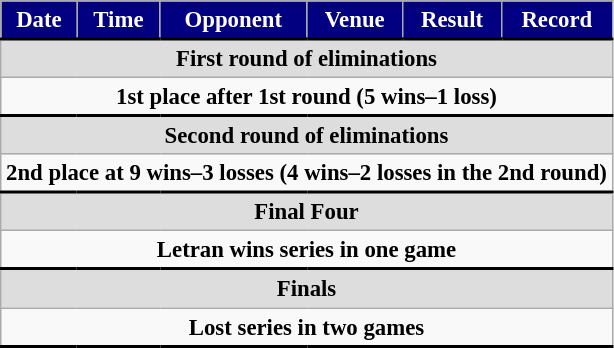<table class="wikitable" style="font-size:95%; align=center; valign=middle;">
<tr>
<th style="color: white; background-color: #020080; border-bottom: 2px solid #000000; ">Date</th>
<th style="color: white; background-color: #020080; border-bottom: 2px solid #000000; ">Time</th>
<th style="color: white; background-color: #020080; border-bottom: 2px solid #000000; ">Opponent</th>
<th style="color: white; background-color: #020080; border-bottom: 2px solid #000000; ">Venue</th>
<th style="color: white; background-color: #020080; border-bottom: 2px solid #000000; ">Result</th>
<th style="color: white; background-color: #020080; border-bottom: 2px solid #000000; ">Record</th>
</tr>
<tr style="background:#dddddd; border-bottom: 1px solid #000000; text-align:center;">
<td colspan="7"><strong>First round of eliminations</strong><br>




</td>
</tr>
<tr style="border-bottom: 2px solid #000000; text-align:center;">
<td colspan="7"><strong>1st place after 1st round (5 wins–1 loss)</strong></td>
</tr>
<tr style="background:#dddddd; border-bottom: 1px solid #000000; text-align:center;">
<td colspan="7"><strong>Second round of eliminations</strong><br>




</td>
</tr>
<tr style="border-bottom: 2px solid #000000; text-align:center;">
<td colspan="7"><strong>2nd place at 9 wins–3 losses (4 wins–2 losses in the 2nd round)</strong></td>
</tr>
<tr style="background:#dddddd; border-bottom: 1px solid #000000; text-align:center;">
<td colspan="7"><strong>Final Four</strong><br></td>
</tr>
<tr style="border-bottom: 2px solid #000000; text-align:center;">
<td colspan="7"><strong>Letran wins series in one game</strong></td>
</tr>
<tr style="background:#dddddd; border-bottom: 1px solid #000000; text-align:center;">
<td colspan="7"><strong>Finals</strong><br>
</td>
</tr>
<tr style="border-bottom: 2px solid #000000; text-align:center;">
<td colspan="7"><strong>Lost series in two games</strong></td>
</tr>
</table>
